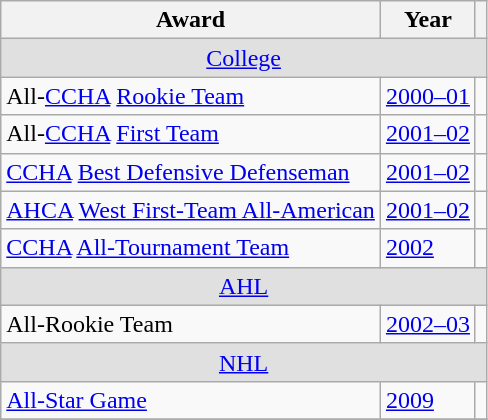<table class="wikitable">
<tr>
<th>Award</th>
<th>Year</th>
<th></th>
</tr>
<tr ALIGN="center" bgcolor="#e0e0e0">
<td colspan="3"><a href='#'>College</a></td>
</tr>
<tr>
<td>All-<a href='#'>CCHA</a> <a href='#'>Rookie Team</a></td>
<td><a href='#'>2000–01</a></td>
<td></td>
</tr>
<tr>
<td>All-<a href='#'>CCHA</a> <a href='#'>First Team</a></td>
<td><a href='#'>2001–02</a></td>
<td></td>
</tr>
<tr>
<td><a href='#'>CCHA</a> <a href='#'>Best Defensive Defenseman</a></td>
<td><a href='#'>2001–02</a></td>
<td></td>
</tr>
<tr>
<td><a href='#'>AHCA</a> <a href='#'>West First-Team All-American</a></td>
<td><a href='#'>2001–02</a></td>
<td></td>
</tr>
<tr>
<td><a href='#'>CCHA</a> <a href='#'>All-Tournament Team</a></td>
<td><a href='#'>2002</a></td>
<td></td>
</tr>
<tr ALIGN="center" bgcolor="#e0e0e0">
<td colspan="3"><a href='#'>AHL</a></td>
</tr>
<tr>
<td>All-Rookie Team</td>
<td><a href='#'>2002–03</a></td>
<td></td>
</tr>
<tr ALIGN="center" bgcolor="#e0e0e0">
<td colspan="3"><a href='#'>NHL</a></td>
</tr>
<tr>
<td><a href='#'>All-Star Game</a></td>
<td><a href='#'>2009</a></td>
<td></td>
</tr>
<tr>
</tr>
</table>
